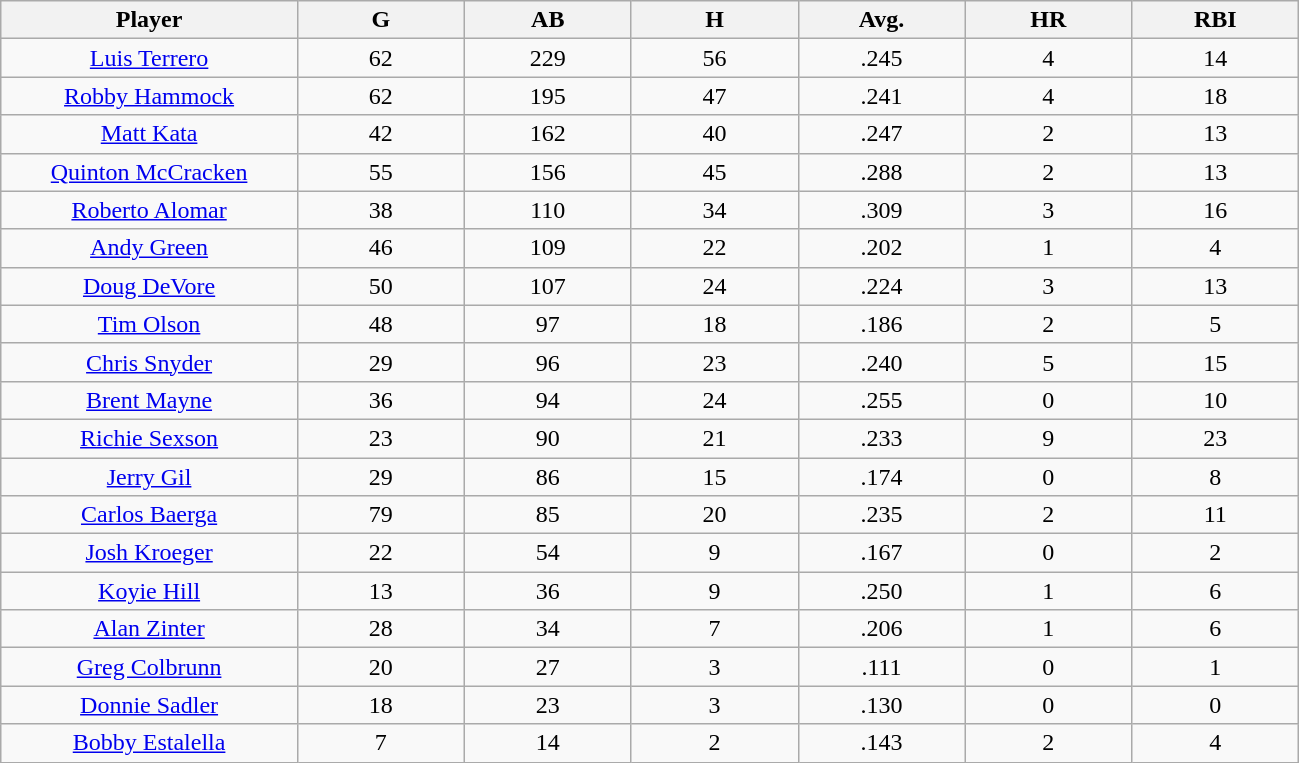<table class="wikitable sortable">
<tr>
<th bgcolor="#DDDDFF" width="16%">Player</th>
<th bgcolor="#DDDDFF" width="9%">G</th>
<th bgcolor="#DDDDFF" width="9%">AB</th>
<th bgcolor="#DDDDFF" width="9%">H</th>
<th bgcolor="#DDDDFF" width="9%">Avg.</th>
<th bgcolor="#DDDDFF" width="9%">HR</th>
<th bgcolor="#DDDDFF" width="9%">RBI</th>
</tr>
<tr align=center>
<td><a href='#'>Luis Terrero</a></td>
<td>62</td>
<td>229</td>
<td>56</td>
<td>.245</td>
<td>4</td>
<td>14</td>
</tr>
<tr align=center>
<td><a href='#'>Robby Hammock</a></td>
<td>62</td>
<td>195</td>
<td>47</td>
<td>.241</td>
<td>4</td>
<td>18</td>
</tr>
<tr align=center>
<td><a href='#'>Matt Kata</a></td>
<td>42</td>
<td>162</td>
<td>40</td>
<td>.247</td>
<td>2</td>
<td>13</td>
</tr>
<tr align=center>
<td><a href='#'>Quinton McCracken</a></td>
<td>55</td>
<td>156</td>
<td>45</td>
<td>.288</td>
<td>2</td>
<td>13</td>
</tr>
<tr align=center>
<td><a href='#'>Roberto Alomar</a></td>
<td>38</td>
<td>110</td>
<td>34</td>
<td>.309</td>
<td>3</td>
<td>16</td>
</tr>
<tr align=center>
<td><a href='#'>Andy Green</a></td>
<td>46</td>
<td>109</td>
<td>22</td>
<td>.202</td>
<td>1</td>
<td>4</td>
</tr>
<tr align=center>
<td><a href='#'>Doug DeVore</a></td>
<td>50</td>
<td>107</td>
<td>24</td>
<td>.224</td>
<td>3</td>
<td>13</td>
</tr>
<tr align=center>
<td><a href='#'>Tim Olson</a></td>
<td>48</td>
<td>97</td>
<td>18</td>
<td>.186</td>
<td>2</td>
<td>5</td>
</tr>
<tr align=center>
<td><a href='#'>Chris Snyder</a></td>
<td>29</td>
<td>96</td>
<td>23</td>
<td>.240</td>
<td>5</td>
<td>15</td>
</tr>
<tr align=center>
<td><a href='#'>Brent Mayne</a></td>
<td>36</td>
<td>94</td>
<td>24</td>
<td>.255</td>
<td>0</td>
<td>10</td>
</tr>
<tr align=center>
<td><a href='#'>Richie Sexson</a></td>
<td>23</td>
<td>90</td>
<td>21</td>
<td>.233</td>
<td>9</td>
<td>23</td>
</tr>
<tr align=center>
<td><a href='#'>Jerry Gil</a></td>
<td>29</td>
<td>86</td>
<td>15</td>
<td>.174</td>
<td>0</td>
<td>8</td>
</tr>
<tr align=center>
<td><a href='#'>Carlos Baerga</a></td>
<td>79</td>
<td>85</td>
<td>20</td>
<td>.235</td>
<td>2</td>
<td>11</td>
</tr>
<tr align=center>
<td><a href='#'>Josh Kroeger</a></td>
<td>22</td>
<td>54</td>
<td>9</td>
<td>.167</td>
<td>0</td>
<td>2</td>
</tr>
<tr align=center>
<td><a href='#'>Koyie Hill</a></td>
<td>13</td>
<td>36</td>
<td>9</td>
<td>.250</td>
<td>1</td>
<td>6</td>
</tr>
<tr align=center>
<td><a href='#'>Alan Zinter</a></td>
<td>28</td>
<td>34</td>
<td>7</td>
<td>.206</td>
<td>1</td>
<td>6</td>
</tr>
<tr align=center>
<td><a href='#'>Greg Colbrunn</a></td>
<td>20</td>
<td>27</td>
<td>3</td>
<td>.111</td>
<td>0</td>
<td>1</td>
</tr>
<tr align=center>
<td><a href='#'>Donnie Sadler</a></td>
<td>18</td>
<td>23</td>
<td>3</td>
<td>.130</td>
<td>0</td>
<td>0</td>
</tr>
<tr align=center>
<td><a href='#'>Bobby Estalella</a></td>
<td>7</td>
<td>14</td>
<td>2</td>
<td>.143</td>
<td>2</td>
<td>4</td>
</tr>
</table>
